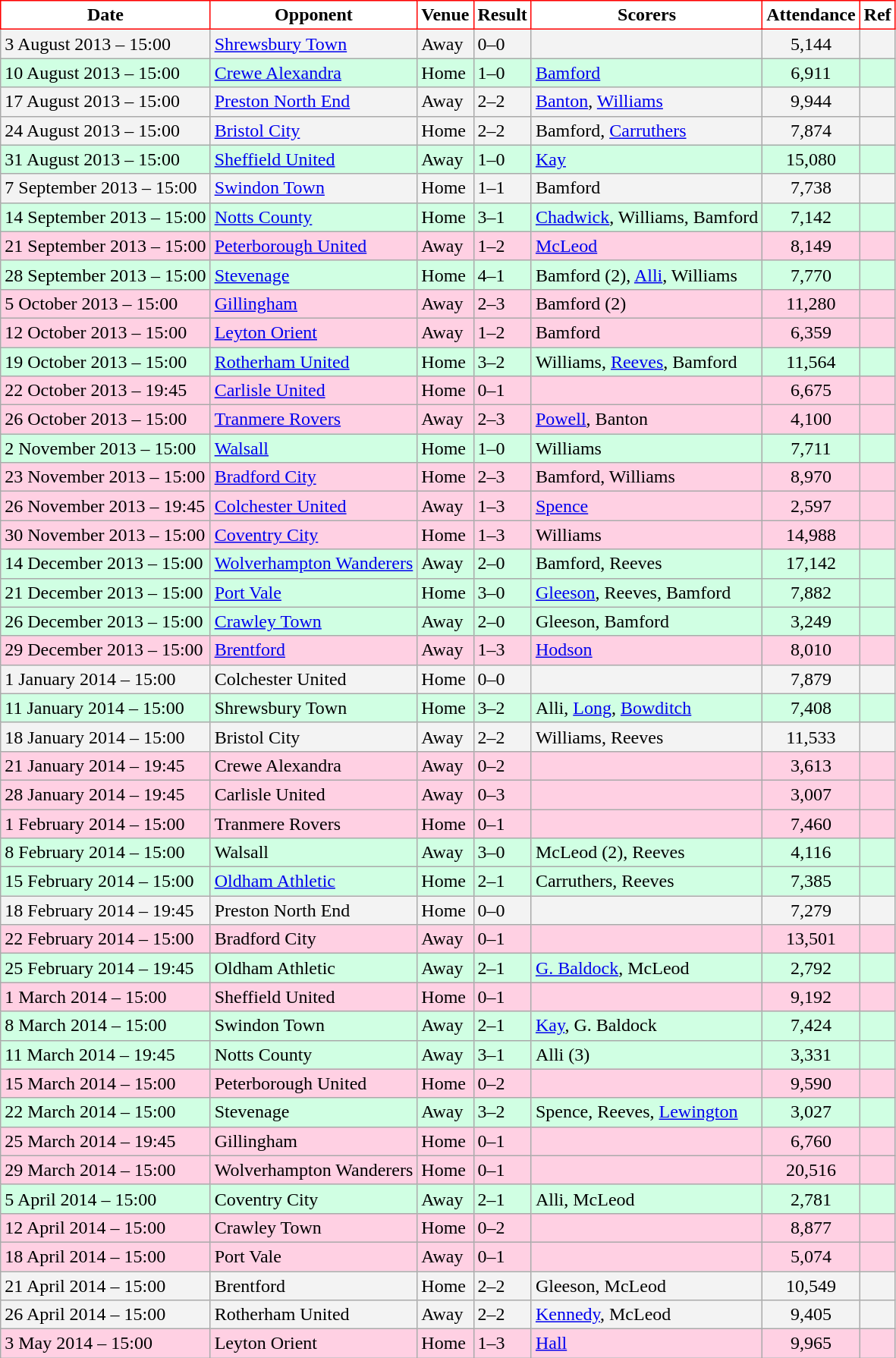<table class="wikitable">
<tr>
<th style="background:#FFFFFF; color:black; border:1px solid red;">Date</th>
<th style="background:#FFFFFF; color:black; border:1px solid red;">Opponent</th>
<th style="background:#FFFFFF; color:black; border:1px solid red;">Venue</th>
<th style="background:#FFFFFF; color:black; border:1px solid red;">Result</th>
<th style="background:#FFFFFF; color:black; border:1px solid red;">Scorers</th>
<th style="background:#FFFFFF; color:black; border:1px solid red;">Attendance</th>
<th style="background:#FFFFFF; color:black; border:1px solid red;">Ref</th>
</tr>
<tr bgcolor = "#f3f3f3">
<td>3 August 2013 – 15:00</td>
<td><a href='#'>Shrewsbury Town</a></td>
<td>Away</td>
<td>0–0</td>
<td> </td>
<td align="center">5,144</td>
<td></td>
</tr>
<tr bgcolor = "#d0ffe3">
<td>10 August 2013 – 15:00</td>
<td><a href='#'>Crewe Alexandra</a></td>
<td>Home</td>
<td>1–0</td>
<td><a href='#'>Bamford</a></td>
<td align="center">6,911</td>
<td></td>
</tr>
<tr bgcolor = "#f3f3f3">
<td>17 August 2013 – 15:00</td>
<td><a href='#'>Preston North End</a></td>
<td>Away</td>
<td>2–2</td>
<td><a href='#'>Banton</a>, <a href='#'>Williams</a></td>
<td align="center">9,944</td>
<td></td>
</tr>
<tr bgcolor = "#f3f3f3">
<td>24 August 2013 – 15:00</td>
<td><a href='#'>Bristol City</a></td>
<td>Home</td>
<td>2–2</td>
<td>Bamford, <a href='#'>Carruthers</a></td>
<td align="center">7,874</td>
<td></td>
</tr>
<tr bgcolor = "#d0ffe3">
<td>31 August 2013 – 15:00</td>
<td><a href='#'>Sheffield United</a></td>
<td>Away</td>
<td>1–0</td>
<td><a href='#'>Kay</a></td>
<td align="center">15,080</td>
<td></td>
</tr>
<tr bgcolor = "#f3f3f3">
<td>7 September 2013 – 15:00</td>
<td><a href='#'>Swindon Town</a></td>
<td>Home</td>
<td>1–1</td>
<td>Bamford</td>
<td align="center">7,738</td>
<td></td>
</tr>
<tr bgcolor = "#d0ffe3">
<td>14 September 2013 – 15:00</td>
<td><a href='#'>Notts County</a></td>
<td>Home</td>
<td>3–1</td>
<td><a href='#'>Chadwick</a>, Williams, Bamford</td>
<td align="center">7,142</td>
<td></td>
</tr>
<tr bgcolor = "#ffd0e3">
<td>21 September 2013 – 15:00</td>
<td><a href='#'>Peterborough United</a></td>
<td>Away</td>
<td>1–2</td>
<td><a href='#'>McLeod</a></td>
<td align="center">8,149</td>
<td></td>
</tr>
<tr bgcolor = "#d0ffe3">
<td>28 September 2013 – 15:00</td>
<td><a href='#'>Stevenage</a></td>
<td>Home</td>
<td>4–1</td>
<td>Bamford (2), <a href='#'>Alli</a>, Williams</td>
<td align="center">7,770</td>
<td></td>
</tr>
<tr bgcolor = "#ffd0e3">
<td>5 October 2013 – 15:00</td>
<td><a href='#'>Gillingham</a></td>
<td>Away</td>
<td>2–3</td>
<td>Bamford (2)</td>
<td align="center">11,280</td>
<td></td>
</tr>
<tr bgcolor = "#ffd0e3">
<td>12 October 2013 – 15:00</td>
<td><a href='#'>Leyton Orient</a></td>
<td>Away</td>
<td>1–2</td>
<td>Bamford</td>
<td align="center">6,359</td>
<td></td>
</tr>
<tr bgcolor = "#d0ffe3">
<td>19 October 2013 – 15:00</td>
<td><a href='#'>Rotherham United</a></td>
<td>Home</td>
<td>3–2</td>
<td>Williams, <a href='#'>Reeves</a>, Bamford</td>
<td align="center">11,564</td>
<td></td>
</tr>
<tr bgcolor = "#ffd0e3">
<td>22 October 2013 – 19:45</td>
<td><a href='#'>Carlisle United</a></td>
<td>Home</td>
<td>0–1</td>
<td> </td>
<td align="center">6,675</td>
<td></td>
</tr>
<tr bgcolor = "#ffd0e3">
<td>26 October 2013 – 15:00</td>
<td><a href='#'>Tranmere Rovers</a></td>
<td>Away</td>
<td>2–3</td>
<td><a href='#'>Powell</a>, Banton</td>
<td align="center">4,100</td>
<td></td>
</tr>
<tr bgcolor = "#d0ffe3">
<td>2 November 2013 – 15:00</td>
<td><a href='#'>Walsall</a></td>
<td>Home</td>
<td>1–0</td>
<td>Williams</td>
<td align="center">7,711</td>
<td></td>
</tr>
<tr bgcolor = "#ffd0e3">
<td>23 November 2013 – 15:00</td>
<td><a href='#'>Bradford City</a></td>
<td>Home</td>
<td>2–3</td>
<td>Bamford, Williams</td>
<td align="center">8,970</td>
<td></td>
</tr>
<tr bgcolor = "#ffd0e3">
<td>26 November 2013 – 19:45</td>
<td><a href='#'>Colchester United</a></td>
<td>Away</td>
<td>1–3</td>
<td><a href='#'>Spence</a></td>
<td align="center">2,597</td>
<td></td>
</tr>
<tr bgcolor = "#ffd0e3">
<td>30 November 2013 – 15:00</td>
<td><a href='#'>Coventry City</a></td>
<td>Home</td>
<td>1–3</td>
<td>Williams</td>
<td align="center">14,988</td>
<td></td>
</tr>
<tr bgcolor = "#d0ffe3">
<td>14 December 2013 – 15:00</td>
<td><a href='#'>Wolverhampton Wanderers</a></td>
<td>Away</td>
<td>2–0</td>
<td>Bamford, Reeves</td>
<td align="center">17,142</td>
<td></td>
</tr>
<tr bgcolor = "#d0ffe3">
<td>21 December 2013 – 15:00</td>
<td><a href='#'>Port Vale</a></td>
<td>Home</td>
<td>3–0</td>
<td><a href='#'>Gleeson</a>, Reeves, Bamford</td>
<td align="center">7,882</td>
<td></td>
</tr>
<tr bgcolor = "#d0ffe3">
<td>26 December 2013 – 15:00</td>
<td><a href='#'>Crawley Town</a></td>
<td>Away</td>
<td>2–0</td>
<td>Gleeson, Bamford</td>
<td align="center">3,249</td>
<td></td>
</tr>
<tr bgcolor = "#ffd0e3">
<td>29 December 2013 – 15:00</td>
<td><a href='#'>Brentford</a></td>
<td>Away</td>
<td>1–3</td>
<td><a href='#'>Hodson</a></td>
<td align="center">8,010</td>
<td></td>
</tr>
<tr bgcolor = "#f3f3f3">
<td>1 January 2014 – 15:00</td>
<td>Colchester United</td>
<td>Home</td>
<td>0–0</td>
<td> </td>
<td align="center">7,879</td>
<td></td>
</tr>
<tr bgcolor = "#d0ffe3">
<td>11 January 2014 – 15:00</td>
<td>Shrewsbury Town</td>
<td>Home</td>
<td>3–2</td>
<td>Alli, <a href='#'>Long</a>, <a href='#'>Bowditch</a></td>
<td align="center">7,408</td>
<td></td>
</tr>
<tr bgcolor = "#f3f3f3">
<td>18 January 2014 – 15:00</td>
<td>Bristol City</td>
<td>Away</td>
<td>2–2</td>
<td>Williams, Reeves</td>
<td align="center">11,533</td>
<td></td>
</tr>
<tr bgcolor = "#ffd0e3">
<td>21 January 2014 – 19:45</td>
<td>Crewe Alexandra</td>
<td>Away</td>
<td>0–2</td>
<td> </td>
<td align="center">3,613</td>
<td></td>
</tr>
<tr bgcolor = "#ffd0e3">
<td>28 January 2014 – 19:45</td>
<td>Carlisle United</td>
<td>Away</td>
<td>0–3</td>
<td> </td>
<td align="center">3,007</td>
<td></td>
</tr>
<tr bgcolor = "#ffd0e3">
<td>1 February 2014 – 15:00</td>
<td>Tranmere Rovers</td>
<td>Home</td>
<td>0–1</td>
<td> </td>
<td align="center">7,460</td>
<td></td>
</tr>
<tr bgcolor = "#d0ffe3">
<td>8 February 2014 – 15:00</td>
<td>Walsall</td>
<td>Away</td>
<td>3–0</td>
<td>McLeod (2), Reeves</td>
<td align="center">4,116</td>
<td></td>
</tr>
<tr bgcolor = "#d0ffe3">
<td>15 February 2014 – 15:00</td>
<td><a href='#'>Oldham Athletic</a></td>
<td>Home</td>
<td>2–1</td>
<td>Carruthers, Reeves</td>
<td align="center">7,385</td>
<td></td>
</tr>
<tr bgcolor = "#f3f3f3">
<td>18 February 2014 – 19:45</td>
<td>Preston North End</td>
<td>Home</td>
<td>0–0</td>
<td> </td>
<td align="center">7,279</td>
<td></td>
</tr>
<tr bgcolor = "#ffd0e3">
<td>22 February 2014 – 15:00</td>
<td>Bradford City</td>
<td>Away</td>
<td>0–1</td>
<td> </td>
<td align="center">13,501</td>
<td></td>
</tr>
<tr bgcolor = "#d0ffe3">
<td>25 February 2014 – 19:45</td>
<td>Oldham Athletic</td>
<td>Away</td>
<td>2–1</td>
<td><a href='#'>G. Baldock</a>, McLeod</td>
<td align="center">2,792</td>
<td></td>
</tr>
<tr bgcolor = "#ffd0e3">
<td>1 March 2014 – 15:00</td>
<td>Sheffield United</td>
<td>Home</td>
<td>0–1</td>
<td> </td>
<td align="center">9,192</td>
<td></td>
</tr>
<tr bgcolor = "#d0ffe3">
<td>8 March 2014 – 15:00</td>
<td>Swindon Town</td>
<td>Away</td>
<td>2–1</td>
<td><a href='#'>Kay</a>, G. Baldock</td>
<td align="center">7,424</td>
<td></td>
</tr>
<tr bgcolor = "#d0ffe3">
<td>11 March 2014 – 19:45</td>
<td>Notts County</td>
<td>Away</td>
<td>3–1</td>
<td>Alli (3)</td>
<td align="center">3,331</td>
<td></td>
</tr>
<tr bgcolor = "#ffd0e3">
<td>15 March 2014 – 15:00</td>
<td>Peterborough United</td>
<td>Home</td>
<td>0–2</td>
<td> </td>
<td align="center">9,590</td>
<td></td>
</tr>
<tr bgcolor = "#d0ffe3">
<td>22 March 2014 – 15:00</td>
<td>Stevenage</td>
<td>Away</td>
<td>3–2</td>
<td>Spence, Reeves, <a href='#'>Lewington</a></td>
<td align="center">3,027</td>
<td></td>
</tr>
<tr bgcolor = "#ffd0e3">
<td>25 March 2014 – 19:45</td>
<td>Gillingham</td>
<td>Home</td>
<td>0–1</td>
<td> </td>
<td align="center">6,760</td>
<td></td>
</tr>
<tr bgcolor = "#ffd0e3">
<td>29 March 2014 – 15:00</td>
<td>Wolverhampton Wanderers</td>
<td>Home</td>
<td>0–1</td>
<td> </td>
<td align="center">20,516</td>
<td></td>
</tr>
<tr bgcolor = "#d0ffe3">
<td>5 April 2014 – 15:00</td>
<td>Coventry City</td>
<td>Away</td>
<td>2–1</td>
<td>Alli, McLeod</td>
<td align="center">2,781</td>
<td></td>
</tr>
<tr bgcolor = "#ffd0e3">
<td>12 April 2014 – 15:00</td>
<td>Crawley Town</td>
<td>Home</td>
<td>0–2</td>
<td> </td>
<td align="center">8,877</td>
<td></td>
</tr>
<tr bgcolor = "#ffd0e3">
<td>18 April 2014 – 15:00</td>
<td>Port Vale</td>
<td>Away</td>
<td>0–1</td>
<td> </td>
<td align="center">5,074</td>
<td></td>
</tr>
<tr bgcolor = "#f3f3f3">
<td>21 April 2014 – 15:00</td>
<td>Brentford</td>
<td>Home</td>
<td>2–2</td>
<td>Gleeson, McLeod</td>
<td align="center">10,549</td>
<td></td>
</tr>
<tr bgcolor = "#f3f3f3">
<td>26 April 2014 – 15:00</td>
<td>Rotherham United</td>
<td>Away</td>
<td>2–2</td>
<td><a href='#'>Kennedy</a>, McLeod</td>
<td align="center">9,405</td>
<td></td>
</tr>
<tr bgcolor = "#ffd0e3">
<td>3 May 2014 – 15:00</td>
<td>Leyton Orient</td>
<td>Home</td>
<td>1–3</td>
<td><a href='#'>Hall</a></td>
<td align="center">9,965</td>
<td></td>
</tr>
</table>
